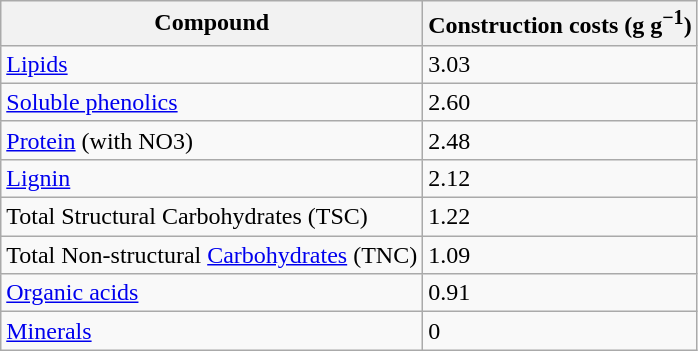<table class="wikitable sortable">
<tr>
<th>Compound</th>
<th>Construction costs (g g<sup>−1</sup>)</th>
</tr>
<tr>
<td><a href='#'>Lipids</a></td>
<td>3.03</td>
</tr>
<tr>
<td><a href='#'>Soluble phenolics</a></td>
<td>2.60</td>
</tr>
<tr>
<td><a href='#'>Protein</a> (with NO3)</td>
<td>2.48</td>
</tr>
<tr>
<td><a href='#'>Lignin</a></td>
<td>2.12</td>
</tr>
<tr>
<td>Total Structural Carbohydrates (TSC)</td>
<td>1.22</td>
</tr>
<tr>
<td>Total Non-structural <a href='#'>Carbohydrates</a> (TNC)</td>
<td>1.09</td>
</tr>
<tr>
<td><a href='#'>Organic acids</a></td>
<td>0.91</td>
</tr>
<tr>
<td><a href='#'>Minerals</a></td>
<td>0</td>
</tr>
</table>
